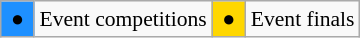<table class="wikitable" style="margin:0.5em auto; font-size:90%;position:relative;">
<tr>
<td bgcolor=DodgerBlue align=center> ● </td>
<td>Event competitions</td>
<td bgcolor=Gold align=center> ● </td>
<td>Event finals</td>
</tr>
</table>
